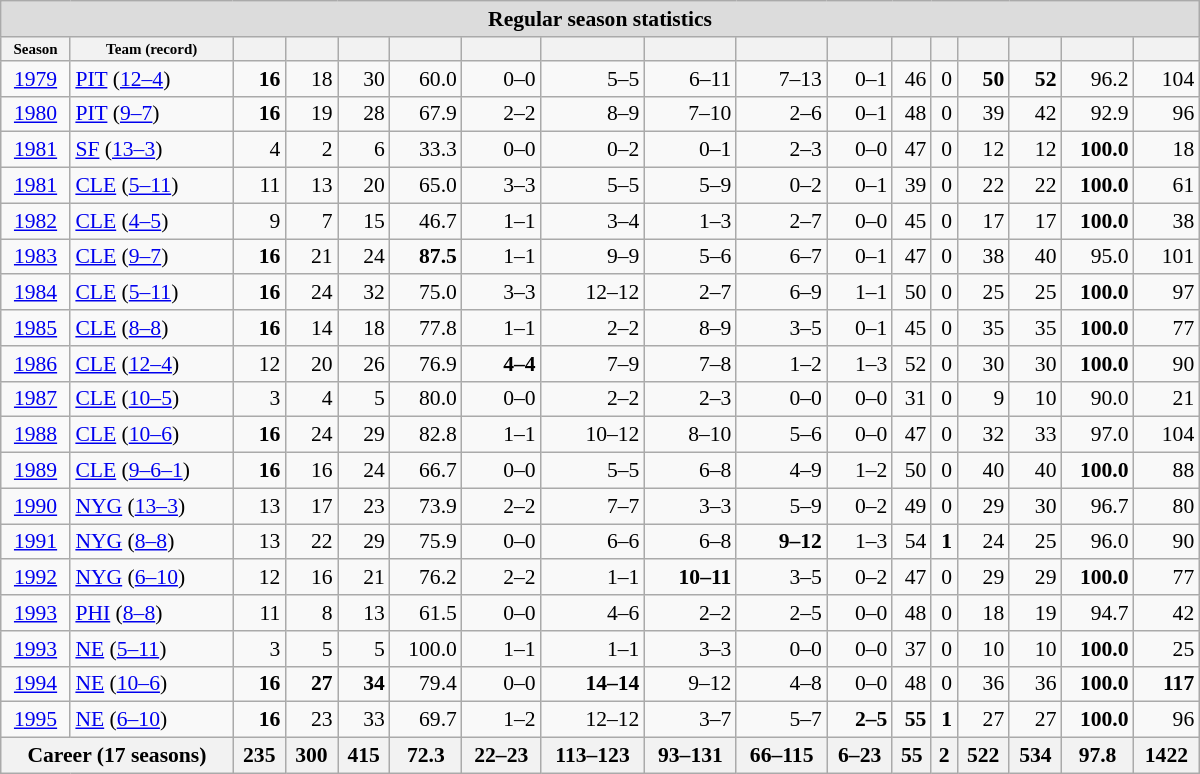<table class="wikitable collapsible collapsed" style="margin: auto; text-align:right; font-size:90%; width:800px;">
<tr>
<th style="background-color:#dcdcdc;" colspan="17">Regular season statistics</th>
</tr>
<tr style="font-size:x-small;">
<th>Season</th>
<th>Team (record)</th>
<th></th>
<th></th>
<th></th>
<th></th>
<th></th>
<th></th>
<th></th>
<th></th>
<th></th>
<th></th>
<th></th>
<th></th>
<th></th>
<th></th>
<th></th>
</tr>
<tr>
<td style="text-align:center;"><a href='#'>1979</a></td>
<td style="text-align:left;" nowrap="nowrap"><a href='#'>PIT</a> (<a href='#'>12–4</a>)</td>
<td><strong>16</strong></td>
<td>18</td>
<td>30</td>
<td>60.0</td>
<td>0–0</td>
<td>5–5</td>
<td>6–11</td>
<td>7–13</td>
<td>0–1</td>
<td>46</td>
<td>0</td>
<td><strong>50</strong></td>
<td><strong>52</strong></td>
<td>96.2</td>
<td>104</td>
</tr>
<tr>
<td style="text-align:center;"><a href='#'>1980</a></td>
<td style="text-align:left;" nowrap="nowrap"><a href='#'>PIT</a> (<a href='#'>9–7</a>)</td>
<td><strong>16</strong></td>
<td>19</td>
<td>28</td>
<td>67.9</td>
<td>2–2</td>
<td>8–9</td>
<td>7–10</td>
<td>2–6</td>
<td>0–1</td>
<td>48</td>
<td>0</td>
<td>39</td>
<td>42</td>
<td>92.9</td>
<td>96</td>
</tr>
<tr>
<td style="text-align:center;"><a href='#'>1981</a></td>
<td style="text-align:left;" nowrap="nowrap"><a href='#'>SF</a> (<a href='#'>13–3</a>)</td>
<td>4</td>
<td>2</td>
<td>6</td>
<td>33.3</td>
<td>0–0</td>
<td>0–2</td>
<td>0–1</td>
<td>2–3</td>
<td>0–0</td>
<td>47</td>
<td>0</td>
<td>12</td>
<td>12</td>
<td><strong>100.0</strong></td>
<td>18</td>
</tr>
<tr>
<td style="text-align:center;"><a href='#'>1981</a></td>
<td style="text-align:left;" nowrap="nowrap"><a href='#'>CLE</a> (<a href='#'>5–11</a>)</td>
<td>11</td>
<td>13</td>
<td>20</td>
<td>65.0</td>
<td>3–3</td>
<td>5–5</td>
<td>5–9</td>
<td>0–2</td>
<td>0–1</td>
<td>39</td>
<td>0</td>
<td>22</td>
<td>22</td>
<td><strong>100.0</strong></td>
<td>61</td>
</tr>
<tr>
<td style="text-align:center;"><a href='#'>1982</a></td>
<td style="text-align:left;" nowrap="nowrap"><a href='#'>CLE</a> (<a href='#'>4–5</a>)</td>
<td>9</td>
<td>7</td>
<td>15</td>
<td>46.7</td>
<td>1–1</td>
<td>3–4</td>
<td>1–3</td>
<td>2–7</td>
<td>0–0</td>
<td>45</td>
<td>0</td>
<td>17</td>
<td>17</td>
<td><strong>100.0</strong></td>
<td>38</td>
</tr>
<tr>
<td style="text-align:center;"><a href='#'>1983</a></td>
<td style="text-align:left;" nowrap="nowrap"><a href='#'>CLE</a> (<a href='#'>9–7</a>)</td>
<td><strong>16</strong></td>
<td>21</td>
<td>24</td>
<td><strong>87.5</strong></td>
<td>1–1</td>
<td>9–9</td>
<td>5–6</td>
<td>6–7</td>
<td>0–1</td>
<td>47</td>
<td>0</td>
<td>38</td>
<td>40</td>
<td>95.0</td>
<td>101</td>
</tr>
<tr>
<td style="text-align:center;"><a href='#'>1984</a></td>
<td style="text-align:left;" nowrap="nowrap"><a href='#'>CLE</a> (<a href='#'>5–11</a>)</td>
<td><strong>16</strong></td>
<td>24</td>
<td>32</td>
<td>75.0</td>
<td>3–3</td>
<td>12–12</td>
<td>2–7</td>
<td>6–9</td>
<td>1–1</td>
<td>50</td>
<td>0</td>
<td>25</td>
<td>25</td>
<td><strong>100.0</strong></td>
<td>97</td>
</tr>
<tr>
<td style="text-align:center;"><a href='#'>1985</a></td>
<td style="text-align:left;" nowrap="nowrap"><a href='#'>CLE</a> (<a href='#'>8–8</a>)</td>
<td><strong>16</strong></td>
<td>14</td>
<td>18</td>
<td>77.8</td>
<td>1–1</td>
<td>2–2</td>
<td>8–9</td>
<td>3–5</td>
<td>0–1</td>
<td>45</td>
<td>0</td>
<td>35</td>
<td>35</td>
<td><strong>100.0</strong></td>
<td>77</td>
</tr>
<tr>
<td style="text-align:center;"><a href='#'>1986</a></td>
<td style="text-align:left;" nowrap="nowrap"><a href='#'>CLE</a> (<a href='#'>12–4</a>)</td>
<td>12</td>
<td>20</td>
<td>26</td>
<td>76.9</td>
<td><strong>4–4</strong></td>
<td>7–9</td>
<td>7–8</td>
<td>1–2</td>
<td>1–3</td>
<td>52</td>
<td>0</td>
<td>30</td>
<td>30</td>
<td><strong>100.0</strong></td>
<td>90</td>
</tr>
<tr>
<td style="text-align:center;"><a href='#'>1987</a></td>
<td style="text-align:left;" nowrap="nowrap"><a href='#'>CLE</a> (<a href='#'>10–5</a>)</td>
<td>3</td>
<td>4</td>
<td>5</td>
<td>80.0</td>
<td>0–0</td>
<td>2–2</td>
<td>2–3</td>
<td>0–0</td>
<td>0–0</td>
<td>31</td>
<td>0</td>
<td>9</td>
<td>10</td>
<td>90.0</td>
<td>21</td>
</tr>
<tr>
<td style="text-align:center;"><a href='#'>1988</a></td>
<td style="text-align:left;" nowrap="nowrap"><a href='#'>CLE</a> (<a href='#'>10–6</a>)</td>
<td><strong>16</strong></td>
<td>24</td>
<td>29</td>
<td>82.8</td>
<td>1–1</td>
<td>10–12</td>
<td>8–10</td>
<td>5–6</td>
<td>0–0</td>
<td>47</td>
<td>0</td>
<td>32</td>
<td>33</td>
<td>97.0</td>
<td>104</td>
</tr>
<tr>
<td style="text-align:center;"><a href='#'>1989</a></td>
<td style="text-align:left;" nowrap="nowrap"><a href='#'>CLE</a> (<a href='#'>9–6–1</a>)</td>
<td><strong>16</strong></td>
<td>16</td>
<td>24</td>
<td>66.7</td>
<td>0–0</td>
<td>5–5</td>
<td>6–8</td>
<td>4–9</td>
<td>1–2</td>
<td>50</td>
<td>0</td>
<td>40</td>
<td>40</td>
<td><strong>100.0</strong></td>
<td>88</td>
</tr>
<tr>
<td style="text-align:center;"><a href='#'>1990</a></td>
<td style="text-align:left;" nowrap="nowrap"><a href='#'>NYG</a> (<a href='#'>13–3</a>)</td>
<td>13</td>
<td>17</td>
<td>23</td>
<td>73.9</td>
<td>2–2</td>
<td>7–7</td>
<td>3–3</td>
<td>5–9</td>
<td>0–2</td>
<td>49</td>
<td>0</td>
<td>29</td>
<td>30</td>
<td>96.7</td>
<td>80</td>
</tr>
<tr>
<td style="text-align:center;"><a href='#'>1991</a></td>
<td style="text-align:left;" nowrap="nowrap"><a href='#'>NYG</a> (<a href='#'>8–8</a>)</td>
<td>13</td>
<td>22</td>
<td>29</td>
<td>75.9</td>
<td>0–0</td>
<td>6–6</td>
<td>6–8</td>
<td><strong>9–12</strong></td>
<td>1–3</td>
<td>54</td>
<td><strong>1</strong></td>
<td>24</td>
<td>25</td>
<td>96.0</td>
<td>90</td>
</tr>
<tr>
<td style="text-align:center;"><a href='#'>1992</a></td>
<td style="text-align:left;" nowrap="nowrap"><a href='#'>NYG</a> (<a href='#'>6–10</a>)</td>
<td>12</td>
<td>16</td>
<td>21</td>
<td>76.2</td>
<td>2–2</td>
<td>1–1</td>
<td><strong>10–11</strong></td>
<td>3–5</td>
<td>0–2</td>
<td>47</td>
<td>0</td>
<td>29</td>
<td>29</td>
<td><strong>100.0</strong></td>
<td>77</td>
</tr>
<tr>
<td style="text-align:center;"><a href='#'>1993</a></td>
<td style="text-align:left;" nowrap="nowrap"><a href='#'>PHI</a> (<a href='#'>8–8</a>)</td>
<td>11</td>
<td>8</td>
<td>13</td>
<td>61.5</td>
<td>0–0</td>
<td>4–6</td>
<td>2–2</td>
<td>2–5</td>
<td>0–0</td>
<td>48</td>
<td>0</td>
<td>18</td>
<td>19</td>
<td>94.7</td>
<td>42</td>
</tr>
<tr>
<td style="text-align:center;"><a href='#'>1993</a></td>
<td style="text-align:left;" nowrap="nowrap"><a href='#'>NE</a> (<a href='#'>5–11</a>)</td>
<td>3</td>
<td>5</td>
<td>5</td>
<td>100.0</td>
<td>1–1</td>
<td>1–1</td>
<td>3–3</td>
<td>0–0</td>
<td>0–0</td>
<td>37</td>
<td>0</td>
<td>10</td>
<td>10</td>
<td><strong>100.0</strong></td>
<td>25</td>
</tr>
<tr>
<td style="text-align:center;"><a href='#'>1994</a></td>
<td style="text-align:left;" nowrap="nowrap"><a href='#'>NE</a> (<a href='#'>10–6</a>)</td>
<td><strong>16</strong></td>
<td><strong>27</strong></td>
<td><strong>34</strong></td>
<td>79.4</td>
<td>0–0</td>
<td><strong>14–14</strong></td>
<td>9–12</td>
<td>4–8</td>
<td>0–0</td>
<td>48</td>
<td>0</td>
<td>36</td>
<td>36</td>
<td><strong>100.0</strong></td>
<td><strong>117</strong></td>
</tr>
<tr>
<td style="text-align:center;"><a href='#'>1995</a></td>
<td style="text-align:left;" nowrap="nowrap"><a href='#'>NE</a> (<a href='#'>6–10</a>)</td>
<td><strong>16</strong></td>
<td>23</td>
<td>33</td>
<td>69.7</td>
<td>1–2</td>
<td>12–12</td>
<td>3–7</td>
<td>5–7</td>
<td><strong>2–5</strong></td>
<td><strong>55</strong></td>
<td><strong>1</strong></td>
<td>27</td>
<td>27</td>
<td><strong>100.0</strong></td>
<td>96</td>
</tr>
<tr>
<th colspan="2">Career (17 seasons)</th>
<th>235</th>
<th>300</th>
<th>415</th>
<th>72.3</th>
<th>22–23</th>
<th>113–123</th>
<th>93–131</th>
<th>66–115</th>
<th>6–23</th>
<th>55</th>
<th>2</th>
<th>522</th>
<th>534</th>
<th>97.8</th>
<th>1422</th>
</tr>
</table>
